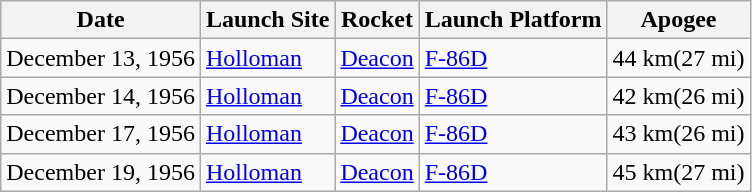<table class="wikitable">
<tr>
<th>Date</th>
<th>Launch Site</th>
<th>Rocket</th>
<th>Launch Platform</th>
<th>Apogee</th>
</tr>
<tr>
<td>December 13, 1956</td>
<td><a href='#'>Holloman</a></td>
<td><a href='#'>Deacon</a></td>
<td><a href='#'>F-86D</a></td>
<td>44 km(27 mi)</td>
</tr>
<tr>
<td>December 14, 1956</td>
<td><a href='#'>Holloman</a></td>
<td><a href='#'>Deacon</a></td>
<td><a href='#'>F-86D</a></td>
<td>42 km(26 mi)</td>
</tr>
<tr>
<td>December 17, 1956</td>
<td><a href='#'>Holloman</a></td>
<td><a href='#'>Deacon</a></td>
<td><a href='#'>F-86D</a></td>
<td>43 km(26 mi)</td>
</tr>
<tr>
<td>December 19, 1956</td>
<td><a href='#'>Holloman</a></td>
<td><a href='#'>Deacon</a></td>
<td><a href='#'>F-86D</a></td>
<td>45 km(27 mi)</td>
</tr>
</table>
